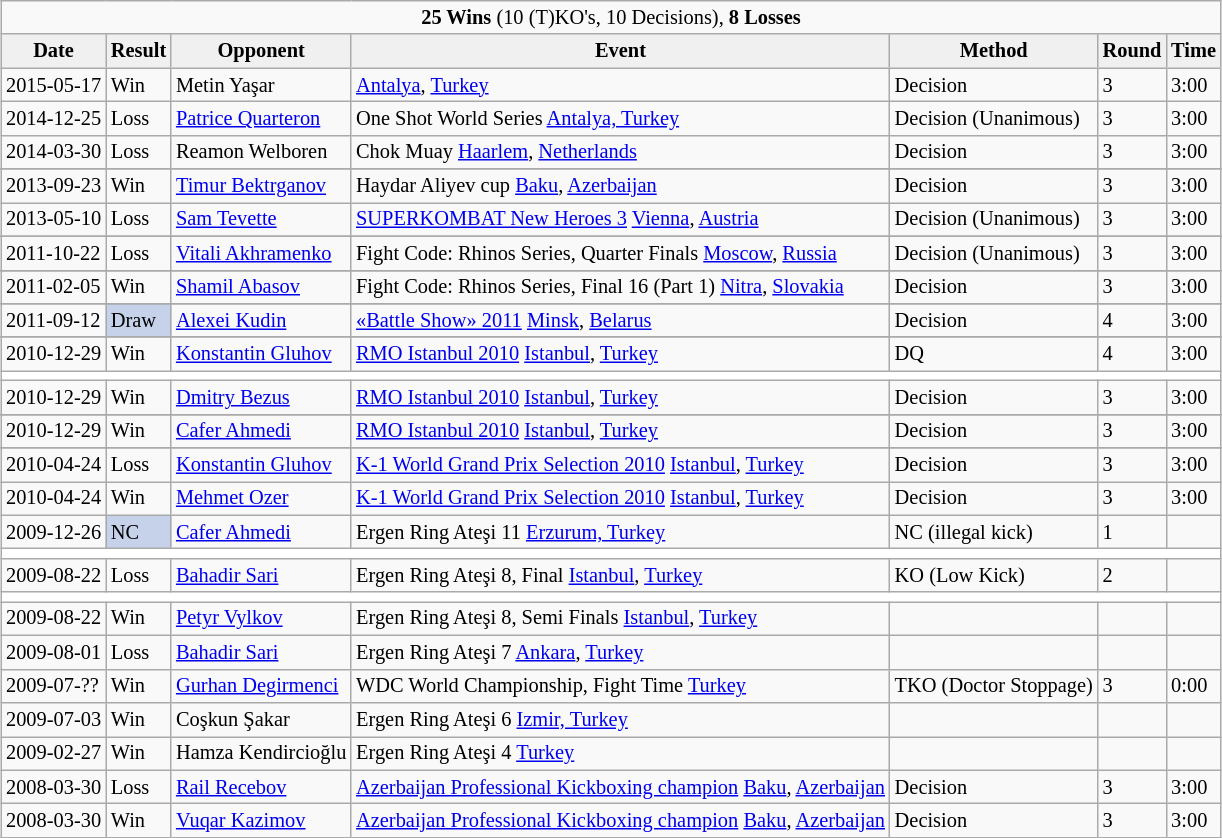<table class="wikitable" style="margin:0.5em auto; font-size:85%">
<tr>
<td style="text-align: center" colspan=8><strong>25 Wins</strong> (10 (T)KO's, 10 Decisions), <strong>8 Losses</strong></td>
</tr>
<tr>
<td align="center" style="border-style: none none solid solid; background: #f0f0f0"><strong>Date</strong></td>
<td align="center" style="border-style: none none solid solid; background: #f0f0f0"><strong>Result</strong></td>
<td align="center" style="border-style: none none solid solid; background: #f0f0f0"><strong>Opponent</strong></td>
<td align="center" style="border-style: none none solid solid; background: #f0f0f0"><strong>Event</strong></td>
<td align="center" style="border-style: none none solid solid; background: #f0f0f0"><strong>Method</strong></td>
<td align="center" style="border-style: none none solid solid; background: #f0f0f0"><strong>Round</strong></td>
<td align="center" style="border-style: none none solid solid; background: #f0f0f0"><strong>Time</strong></td>
</tr>
<tr>
<td>2015-05-17</td>
<td>Win</td>
<td> Metin Yaşar</td>
<td><a href='#'>Antalya</a>, <a href='#'>Turkey</a></td>
<td>Decision</td>
<td>3</td>
<td>3:00</td>
</tr>
<tr>
<td>2014-12-25</td>
<td>Loss</td>
<td> <a href='#'>Patrice Quarteron</a></td>
<td>One Shot World Series <a href='#'>Antalya, Turkey</a></td>
<td>Decision (Unanimous)</td>
<td>3</td>
<td>3:00</td>
</tr>
<tr>
<td>2014-03-30</td>
<td>Loss</td>
<td> Reamon Welboren</td>
<td>Chok Muay <a href='#'>Haarlem</a>, <a href='#'>Netherlands</a></td>
<td>Decision</td>
<td>3</td>
<td>3:00</td>
</tr>
<tr>
</tr>
<tr>
<td>2013-09-23</td>
<td>Win</td>
<td> <a href='#'>Timur Bektrganov</a></td>
<td>Haydar Aliyev cup  <a href='#'>Baku</a>, <a href='#'>Azerbaijan</a></td>
<td>Decision</td>
<td>3</td>
<td>3:00</td>
</tr>
<tr>
<td>2013-05-10</td>
<td>Loss</td>
<td> <a href='#'>Sam Tevette</a></td>
<td><a href='#'>SUPERKOMBAT New Heroes 3</a> <a href='#'>Vienna</a>, <a href='#'>Austria</a></td>
<td>Decision (Unanimous)</td>
<td>3</td>
<td>3:00</td>
</tr>
<tr>
</tr>
<tr>
<td>2011-10-22</td>
<td>Loss</td>
<td> <a href='#'>Vitali Akhramenko</a></td>
<td>Fight Code: Rhinos Series, Quarter Finals <a href='#'>Moscow</a>, <a href='#'>Russia</a></td>
<td>Decision (Unanimous)</td>
<td>3</td>
<td>3:00</td>
</tr>
<tr>
</tr>
<tr>
<td>2011-02-05</td>
<td>Win</td>
<td> <a href='#'>Shamil Abasov</a></td>
<td>Fight Code: Rhinos Series, Final 16 (Part 1) <a href='#'>Nitra</a>, <a href='#'>Slovakia</a></td>
<td>Decision</td>
<td>3</td>
<td>3:00</td>
</tr>
<tr>
</tr>
<tr>
<td>2011-09-12</td>
<td style="background: #c5d2ea">Draw</td>
<td> <a href='#'>Alexei Kudin</a></td>
<td><a href='#'>«Battle Show» 2011</a> <a href='#'>Minsk</a>, <a href='#'>Belarus</a></td>
<td>Decision</td>
<td>4</td>
<td>3:00</td>
</tr>
<tr>
</tr>
<tr>
<td>2010-12-29</td>
<td>Win</td>
<td> <a href='#'>Konstantin Gluhov</a></td>
<td><a href='#'>RMO Istanbul 2010</a> <a href='#'>Istanbul</a>, <a href='#'>Turkey</a></td>
<td>DQ</td>
<td>4</td>
<td>3:00</td>
</tr>
<tr>
<th style=background:white colspan=9></th>
</tr>
<tr>
<td>2010-12-29</td>
<td>Win</td>
<td> <a href='#'>Dmitry Bezus</a></td>
<td><a href='#'>RMO Istanbul 2010</a> <a href='#'>Istanbul</a>, <a href='#'>Turkey</a></td>
<td>Decision</td>
<td>3</td>
<td>3:00</td>
</tr>
<tr>
</tr>
<tr>
<td>2010-12-29</td>
<td>Win</td>
<td> <a href='#'>Cafer Ahmedi</a></td>
<td><a href='#'>RMO Istanbul 2010</a> <a href='#'>Istanbul</a>, <a href='#'>Turkey</a></td>
<td>Decision</td>
<td>3</td>
<td>3:00</td>
</tr>
<tr>
</tr>
<tr>
<td>2010-04-24</td>
<td>Loss</td>
<td> <a href='#'>Konstantin Gluhov</a></td>
<td><a href='#'>K-1 World Grand Prix Selection 2010</a> <a href='#'>Istanbul</a>, <a href='#'>Turkey</a></td>
<td>Decision</td>
<td>3</td>
<td>3:00</td>
</tr>
<tr>
<td>2010-04-24</td>
<td>Win</td>
<td> <a href='#'>Mehmet Ozer</a></td>
<td><a href='#'>K-1 World Grand Prix Selection 2010</a> <a href='#'>Istanbul</a>, <a href='#'>Turkey</a></td>
<td>Decision</td>
<td>3</td>
<td>3:00</td>
</tr>
<tr>
<td>2009-12-26</td>
<td style="background: #c5d2ea">NC</td>
<td> <a href='#'>Cafer Ahmedi</a></td>
<td>Ergen Ring Ateşi 11 <a href='#'>Erzurum, Turkey</a></td>
<td>NC (illegal kick)</td>
<td>1</td>
<td></td>
</tr>
<tr>
<th style=background:white colspan=9></th>
</tr>
<tr>
<td>2009-08-22</td>
<td>Loss</td>
<td> <a href='#'>Bahadir Sari</a></td>
<td>Ergen Ring Ateşi 8, Final <a href='#'>Istanbul</a>, <a href='#'>Turkey</a></td>
<td>KO (Low Kick)</td>
<td>2</td>
<td></td>
</tr>
<tr>
<th style=background:white colspan=9></th>
</tr>
<tr>
<td>2009-08-22</td>
<td>Win</td>
<td> <a href='#'>Petyr Vylkov</a></td>
<td>Ergen Ring Ateşi 8, Semi Finals <a href='#'>Istanbul</a>, <a href='#'>Turkey</a></td>
<td></td>
<td></td>
<td></td>
</tr>
<tr>
<td>2009-08-01</td>
<td>Loss</td>
<td> <a href='#'>Bahadir Sari</a></td>
<td>Ergen Ring Ateşi 7 <a href='#'>Ankara</a>, <a href='#'>Turkey</a></td>
<td></td>
<td></td>
<td></td>
</tr>
<tr>
<td>2009-07-??</td>
<td>Win</td>
<td> <a href='#'>Gurhan Degirmenci</a></td>
<td>WDC World Championship, Fight Time <a href='#'>Turkey</a></td>
<td>TKO (Doctor Stoppage)</td>
<td>3</td>
<td>0:00</td>
</tr>
<tr>
<td>2009-07-03</td>
<td>Win</td>
<td> Coşkun Şakar</td>
<td>Ergen Ring Ateşi 6 <a href='#'>Izmir, Turkey</a></td>
<td></td>
<td></td>
<td></td>
</tr>
<tr>
<td>2009-02-27</td>
<td>Win</td>
<td> Hamza Kendircioğlu</td>
<td>Ergen Ring Ateşi 4 <a href='#'>Turkey</a></td>
<td></td>
<td></td>
<td></td>
</tr>
<tr>
<td>2008-03-30</td>
<td>Loss</td>
<td> <a href='#'>Rail Recebov</a></td>
<td><a href='#'>Azerbaijan Professional Kickboxing champion</a> <a href='#'>Baku</a>, <a href='#'>Azerbaijan</a></td>
<td>Decision</td>
<td>3</td>
<td>3:00</td>
</tr>
<tr>
<td>2008-03-30</td>
<td>Win</td>
<td> <a href='#'>Vuqar Kazimov</a></td>
<td><a href='#'>Azerbaijan Professional Kickboxing champion</a> <a href='#'>Baku</a>, <a href='#'>Azerbaijan</a></td>
<td>Decision</td>
<td>3</td>
<td>3:00</td>
</tr>
</table>
